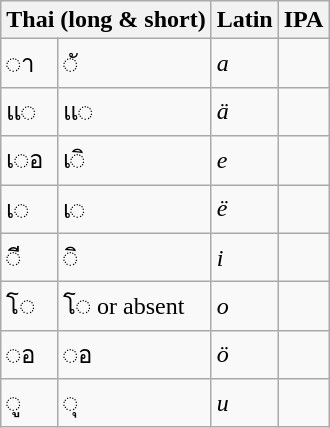<table class="wikitable">
<tr>
<th colspan="2">Thai (long & short)</th>
<th>Latin</th>
<th>IPA</th>
</tr>
<tr>
<td>◌า</td>
<td>◌ั</td>
<td><em>a</em></td>
<td></td>
</tr>
<tr>
<td>แ◌</td>
<td>แ◌</td>
<td><em>ä</em></td>
<td></td>
</tr>
<tr>
<td>เ◌อ</td>
<td>เ◌ิ</td>
<td><em>e</em></td>
<td></td>
</tr>
<tr>
<td>เ◌</td>
<td>เ◌</td>
<td><em>ë</em></td>
<td></td>
</tr>
<tr>
<td>◌ี</td>
<td>◌ิ</td>
<td><em>i</em></td>
<td></td>
</tr>
<tr>
<td>โ◌</td>
<td>โ◌ or absent</td>
<td><em>o</em></td>
<td></td>
</tr>
<tr>
<td>◌อ</td>
<td>◌อ</td>
<td><em>ö</em></td>
<td></td>
</tr>
<tr>
<td>◌ู</td>
<td>◌ุ</td>
<td><em>u</em></td>
<td></td>
</tr>
</table>
